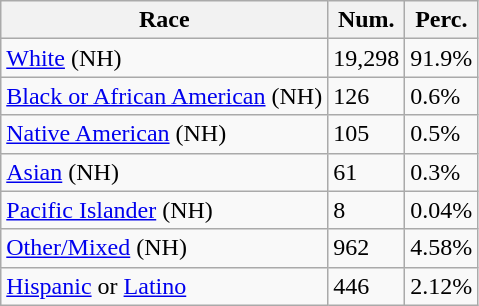<table class="wikitable">
<tr>
<th>Race</th>
<th>Num.</th>
<th>Perc.</th>
</tr>
<tr>
<td><a href='#'>White</a> (NH)</td>
<td>19,298</td>
<td>91.9%</td>
</tr>
<tr>
<td><a href='#'>Black or African American</a> (NH)</td>
<td>126</td>
<td>0.6%</td>
</tr>
<tr>
<td><a href='#'>Native American</a> (NH)</td>
<td>105</td>
<td>0.5%</td>
</tr>
<tr>
<td><a href='#'>Asian</a> (NH)</td>
<td>61</td>
<td>0.3%</td>
</tr>
<tr>
<td><a href='#'>Pacific Islander</a> (NH)</td>
<td>8</td>
<td>0.04%</td>
</tr>
<tr>
<td><a href='#'>Other/Mixed</a> (NH)</td>
<td>962</td>
<td>4.58%</td>
</tr>
<tr>
<td><a href='#'>Hispanic</a> or <a href='#'>Latino</a></td>
<td>446</td>
<td>2.12%</td>
</tr>
</table>
